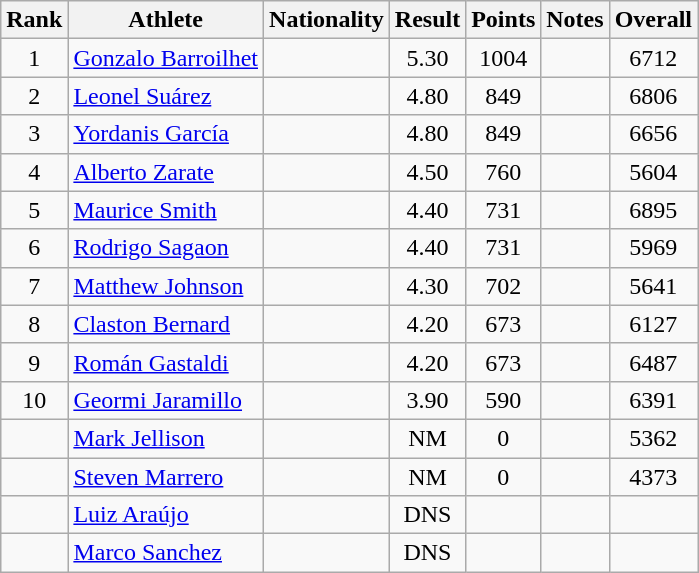<table class="wikitable sortable" style="text-align:center">
<tr>
<th>Rank</th>
<th>Athlete</th>
<th>Nationality</th>
<th>Result</th>
<th>Points</th>
<th>Notes</th>
<th>Overall</th>
</tr>
<tr>
<td>1</td>
<td align=left><a href='#'>Gonzalo Barroilhet</a></td>
<td align=left></td>
<td>5.30</td>
<td>1004</td>
<td></td>
<td>6712</td>
</tr>
<tr>
<td>2</td>
<td align=left><a href='#'>Leonel Suárez</a></td>
<td align=left></td>
<td>4.80</td>
<td>849</td>
<td></td>
<td>6806</td>
</tr>
<tr>
<td>3</td>
<td align=left><a href='#'>Yordanis García</a></td>
<td align=left></td>
<td>4.80</td>
<td>849</td>
<td></td>
<td>6656</td>
</tr>
<tr>
<td>4</td>
<td align=left><a href='#'>Alberto Zarate</a></td>
<td align=left></td>
<td>4.50</td>
<td>760</td>
<td></td>
<td>5604</td>
</tr>
<tr>
<td>5</td>
<td align=left><a href='#'>Maurice Smith</a></td>
<td align=left></td>
<td>4.40</td>
<td>731</td>
<td></td>
<td>6895</td>
</tr>
<tr>
<td>6</td>
<td align=left><a href='#'>Rodrigo Sagaon</a></td>
<td align=left></td>
<td>4.40</td>
<td>731</td>
<td></td>
<td>5969</td>
</tr>
<tr>
<td>7</td>
<td align=left><a href='#'>Matthew Johnson</a></td>
<td align=left></td>
<td>4.30</td>
<td>702</td>
<td></td>
<td>5641</td>
</tr>
<tr>
<td>8</td>
<td align=left><a href='#'>Claston Bernard</a></td>
<td align=left></td>
<td>4.20</td>
<td>673</td>
<td></td>
<td>6127</td>
</tr>
<tr>
<td>9</td>
<td align=left><a href='#'>Román Gastaldi</a></td>
<td align=left></td>
<td>4.20</td>
<td>673</td>
<td></td>
<td>6487</td>
</tr>
<tr>
<td>10</td>
<td align=left><a href='#'>Geormi Jaramillo</a></td>
<td align=left></td>
<td>3.90</td>
<td>590</td>
<td></td>
<td>6391</td>
</tr>
<tr>
<td></td>
<td align=left><a href='#'>Mark Jellison</a></td>
<td align=left></td>
<td>NM</td>
<td>0</td>
<td></td>
<td>5362</td>
</tr>
<tr>
<td></td>
<td align=left><a href='#'>Steven Marrero</a></td>
<td align=left></td>
<td>NM</td>
<td>0</td>
<td></td>
<td>4373</td>
</tr>
<tr>
<td></td>
<td align=left><a href='#'>Luiz Araújo</a></td>
<td align=left></td>
<td>DNS</td>
<td></td>
<td></td>
<td></td>
</tr>
<tr>
<td></td>
<td align=left><a href='#'>Marco Sanchez</a></td>
<td align=left></td>
<td>DNS</td>
<td></td>
<td></td>
<td></td>
</tr>
</table>
